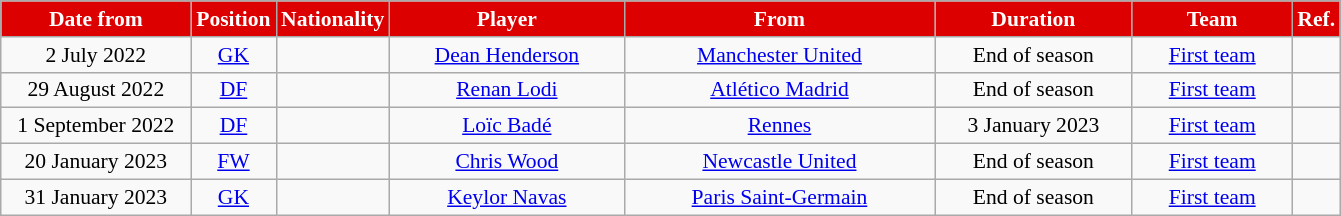<table class="wikitable"  style="text-align:center; font-size:90%; ">
<tr>
<th style="background:#DD0000; color:#FFFFFF; width:120px;">Date from</th>
<th style="background:#DD0000; color:#FFFFFF; width:50px;">Position</th>
<th style="background:#DD0000; color:#FFFFFF; width:50px;">Nationality</th>
<th style="background:#DD0000; color:#FFFFFF; width:150px;">Player</th>
<th style="background:#DD0000; color:#FFFFFF; width:200px;">From</th>
<th style="background:#DD0000; color:#FFFFFF; width:125px;">Duration</th>
<th style="background:#DD0000; color:#FFFFFF; width:100px;">Team</th>
<th style="background:#DD0000; color:#FFFFFF; width:25px;">Ref.</th>
</tr>
<tr>
<td>2 July 2022</td>
<td><a href='#'>GK</a></td>
<td></td>
<td><a href='#'>Dean Henderson</a></td>
<td> <a href='#'>Manchester United</a></td>
<td>End of season</td>
<td><a href='#'>First team</a></td>
<td></td>
</tr>
<tr>
<td>29 August 2022</td>
<td><a href='#'>DF</a></td>
<td></td>
<td><a href='#'>Renan Lodi</a></td>
<td> <a href='#'>Atlético Madrid</a></td>
<td>End of season</td>
<td><a href='#'>First team</a></td>
<td></td>
</tr>
<tr>
<td>1 September 2022</td>
<td><a href='#'>DF</a></td>
<td></td>
<td><a href='#'>Loïc Badé</a></td>
<td> <a href='#'>Rennes</a></td>
<td>3 January 2023</td>
<td><a href='#'>First team</a></td>
<td></td>
</tr>
<tr>
<td>20 January 2023</td>
<td><a href='#'>FW</a></td>
<td></td>
<td><a href='#'>Chris Wood</a></td>
<td> <a href='#'>Newcastle United</a></td>
<td>End of season</td>
<td><a href='#'>First team</a></td>
<td></td>
</tr>
<tr>
<td>31 January 2023</td>
<td><a href='#'>GK</a></td>
<td></td>
<td><a href='#'>Keylor Navas</a></td>
<td> <a href='#'>Paris Saint-Germain</a></td>
<td>End of season</td>
<td><a href='#'>First team</a></td>
<td></td>
</tr>
</table>
